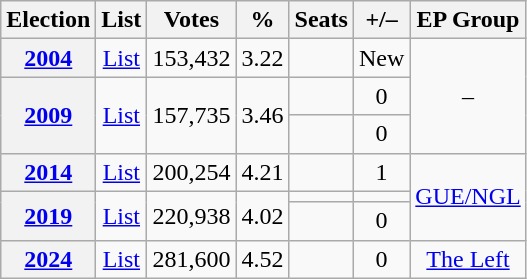<table class="wikitable" style="text-align: center;">
<tr>
<th>Election</th>
<th>List</th>
<th>Votes</th>
<th>%</th>
<th>Seats</th>
<th>+/–</th>
<th>EP Group</th>
</tr>
<tr>
<th><a href='#'>2004</a></th>
<td><a href='#'>List</a></td>
<td>153,432</td>
<td>3.22</td>
<td></td>
<td>New</td>
<td rowspan="3">–</td>
</tr>
<tr>
<th rowspan="2"><a href='#'>2009</a></th>
<td rowspan="2"><a href='#'>List</a></td>
<td rowspan="2">157,735</td>
<td rowspan="2">3.46</td>
<td></td>
<td> 0</td>
</tr>
<tr>
<td></td>
<td> 0</td>
</tr>
<tr>
<th><a href='#'>2014</a></th>
<td><a href='#'>List</a></td>
<td>200,254</td>
<td>4.21</td>
<td></td>
<td> 1</td>
<td rowspan="3"><a href='#'>GUE/NGL</a></td>
</tr>
<tr>
<th rowspan="2"><a href='#'>2019</a></th>
<td rowspan="2"><a href='#'>List</a></td>
<td rowspan="2">220,938</td>
<td rowspan="2">4.02</td>
<td></td>
<td></td>
</tr>
<tr>
<td></td>
<td> 0</td>
</tr>
<tr>
<th><a href='#'>2024</a></th>
<td><a href='#'>List</a></td>
<td>281,600</td>
<td>4.52</td>
<td></td>
<td> 0</td>
<td><a href='#'>The Left</a></td>
</tr>
</table>
